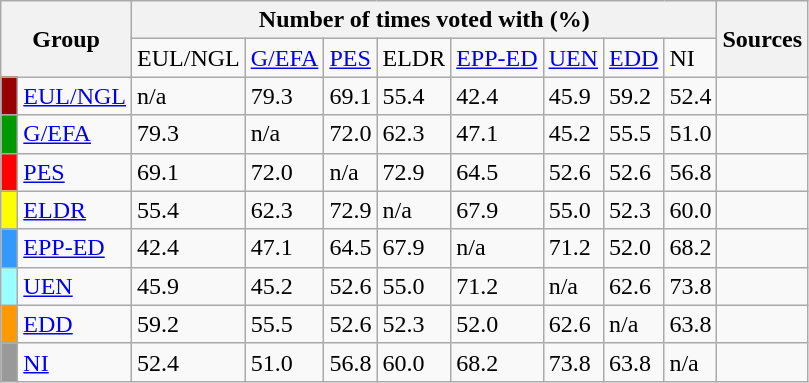<table class="wikitable">
<tr>
<th rowspan="2" colspan="2">Group</th>
<th colspan="8">Number of times voted with (%)</th>
<th rowspan="2">Sources</th>
</tr>
<tr>
<td>EUL/NGL</td>
<td><a href='#'>G/EFA</a></td>
<td><a href='#'>PES</a></td>
<td>ELDR</td>
<td><a href='#'>EPP-ED</a></td>
<td><a href='#'>UEN</a></td>
<td><a href='#'>EDD</a></td>
<td>NI</td>
</tr>
<tr>
<td style="background:#900;"> </td>
<td><a href='#'>EUL/NGL</a></td>
<td>n/a</td>
<td>79.3</td>
<td>69.1</td>
<td>55.4</td>
<td>42.4</td>
<td>45.9</td>
<td>59.2</td>
<td>52.4</td>
<td></td>
</tr>
<tr>
<td style="background:#090;"> </td>
<td><a href='#'>G/EFA</a></td>
<td>79.3</td>
<td>n/a</td>
<td>72.0</td>
<td>62.3</td>
<td>47.1</td>
<td>45.2</td>
<td>55.5</td>
<td>51.0</td>
<td></td>
</tr>
<tr>
<td style="background:#f00;"> </td>
<td><a href='#'>PES</a></td>
<td>69.1</td>
<td>72.0</td>
<td>n/a</td>
<td>72.9</td>
<td>64.5</td>
<td>52.6</td>
<td>52.6</td>
<td>56.8</td>
<td></td>
</tr>
<tr>
<td style="background:#ff0;"> </td>
<td><a href='#'>ELDR</a></td>
<td>55.4</td>
<td>62.3</td>
<td>72.9</td>
<td>n/a</td>
<td>67.9</td>
<td>55.0</td>
<td>52.3</td>
<td>60.0</td>
<td></td>
</tr>
<tr>
<td style="background:#39f;"> </td>
<td><a href='#'>EPP-ED</a></td>
<td>42.4</td>
<td>47.1</td>
<td>64.5</td>
<td>67.9</td>
<td>n/a</td>
<td>71.2</td>
<td>52.0</td>
<td>68.2</td>
<td></td>
</tr>
<tr>
<td style="background:#9ff;"> </td>
<td><a href='#'>UEN</a></td>
<td>45.9</td>
<td>45.2</td>
<td>52.6</td>
<td>55.0</td>
<td>71.2</td>
<td>n/a</td>
<td>62.6</td>
<td>73.8</td>
<td></td>
</tr>
<tr>
<td style="background:#f90;"> </td>
<td><a href='#'>EDD</a></td>
<td>59.2</td>
<td>55.5</td>
<td>52.6</td>
<td>52.3</td>
<td>52.0</td>
<td>62.6</td>
<td>n/a</td>
<td>63.8</td>
<td></td>
</tr>
<tr>
<td style="background:#999;"> </td>
<td><a href='#'>NI</a></td>
<td>52.4</td>
<td>51.0</td>
<td>56.8</td>
<td>60.0</td>
<td>68.2</td>
<td>73.8</td>
<td>63.8</td>
<td>n/a</td>
<td></td>
</tr>
</table>
